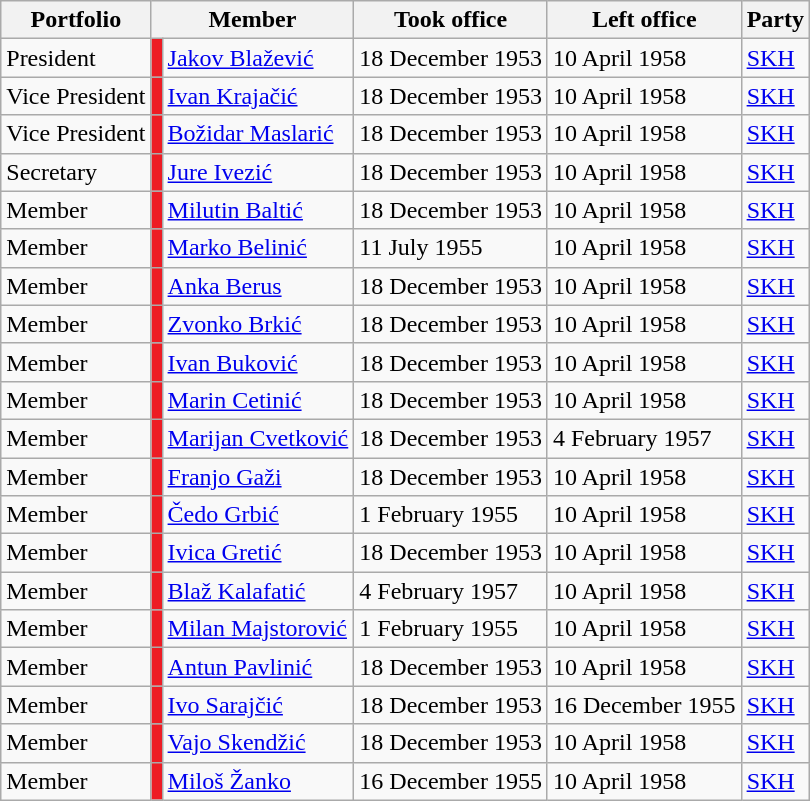<table class="wikitable">
<tr>
<th style="text-align: center;">Portfolio</th>
<th colspan="2" style="text-align: center;">Member</th>
<th style="text-align: center;">Took office</th>
<th style="text-align: center;">Left office</th>
<th style="text-align: center;">Party</th>
</tr>
<tr>
<td>President</td>
<td style="background:#ED1C24;"></td>
<td><a href='#'>Jakov Blažević</a></td>
<td>18 December 1953</td>
<td>10 April 1958</td>
<td><a href='#'>SKH</a></td>
</tr>
<tr>
<td>Vice President</td>
<td style="background:#ED1C24;"></td>
<td><a href='#'>Ivan Krajačić</a></td>
<td>18 December 1953</td>
<td>10 April 1958</td>
<td><a href='#'>SKH</a></td>
</tr>
<tr>
<td>Vice President</td>
<td style="background:#ED1C24;"></td>
<td><a href='#'>Božidar Maslarić</a></td>
<td>18 December 1953</td>
<td>10 April 1958</td>
<td><a href='#'>SKH</a></td>
</tr>
<tr>
<td>Secretary</td>
<td style="background:#ED1C24;"></td>
<td><a href='#'>Jure Ivezić</a></td>
<td>18 December 1953</td>
<td>10 April 1958</td>
<td><a href='#'>SKH</a></td>
</tr>
<tr>
<td>Member</td>
<td style="background:#ED1C24;"></td>
<td><a href='#'>Milutin Baltić</a></td>
<td>18 December 1953</td>
<td>10 April 1958</td>
<td><a href='#'>SKH</a></td>
</tr>
<tr>
<td>Member</td>
<td style="background:#ED1C24;"></td>
<td><a href='#'>Marko Belinić</a></td>
<td>11 July 1955</td>
<td>10 April 1958</td>
<td><a href='#'>SKH</a></td>
</tr>
<tr>
<td>Member</td>
<td style="background:#ED1C24;"></td>
<td><a href='#'>Anka Berus</a></td>
<td>18 December 1953</td>
<td>10 April 1958</td>
<td><a href='#'>SKH</a></td>
</tr>
<tr>
<td>Member</td>
<td style="background:#ED1C24;"></td>
<td><a href='#'>Zvonko Brkić</a></td>
<td>18 December 1953</td>
<td>10 April 1958</td>
<td><a href='#'>SKH</a></td>
</tr>
<tr>
<td>Member</td>
<td style="background:#ED1C24;"></td>
<td><a href='#'>Ivan Buković</a></td>
<td>18 December 1953</td>
<td>10 April 1958</td>
<td><a href='#'>SKH</a></td>
</tr>
<tr>
<td>Member</td>
<td style="background:#ED1C24;"></td>
<td><a href='#'>Marin Cetinić</a></td>
<td>18 December 1953</td>
<td>10 April 1958</td>
<td><a href='#'>SKH</a></td>
</tr>
<tr>
<td>Member</td>
<td style="background:#ED1C24;"></td>
<td><a href='#'>Marijan Cvetković</a></td>
<td>18 December 1953</td>
<td>4 February 1957</td>
<td><a href='#'>SKH</a></td>
</tr>
<tr>
<td>Member</td>
<td style="background:#ED1C24;"></td>
<td><a href='#'>Franjo Gaži</a></td>
<td>18 December 1953</td>
<td>10 April 1958</td>
<td><a href='#'>SKH</a></td>
</tr>
<tr>
<td>Member</td>
<td style="background:#ED1C24;"></td>
<td><a href='#'>Čedo Grbić</a></td>
<td>1 February 1955</td>
<td>10 April 1958</td>
<td><a href='#'>SKH</a></td>
</tr>
<tr>
<td>Member</td>
<td style="background:#ED1C24;"></td>
<td><a href='#'>Ivica Gretić</a></td>
<td>18 December 1953</td>
<td>10 April 1958</td>
<td><a href='#'>SKH</a></td>
</tr>
<tr>
<td>Member</td>
<td style="background:#ED1C24;"></td>
<td><a href='#'>Blaž Kalafatić</a></td>
<td>4 February 1957</td>
<td>10 April 1958</td>
<td><a href='#'>SKH</a></td>
</tr>
<tr>
<td>Member</td>
<td style="background:#ED1C24;"></td>
<td><a href='#'>Milan Majstorović</a></td>
<td>1 February 1955</td>
<td>10 April 1958</td>
<td><a href='#'>SKH</a></td>
</tr>
<tr>
<td>Member</td>
<td style="background:#ED1C24;"></td>
<td><a href='#'>Antun Pavlinić</a></td>
<td>18 December 1953</td>
<td>10 April 1958</td>
<td><a href='#'>SKH</a></td>
</tr>
<tr>
<td>Member</td>
<td style="background:#ED1C24;"></td>
<td><a href='#'>Ivo Sarajčić</a></td>
<td>18 December 1953</td>
<td>16 December 1955</td>
<td><a href='#'>SKH</a></td>
</tr>
<tr>
<td>Member</td>
<td style="background:#ED1C24;"></td>
<td><a href='#'>Vajo Skendžić</a></td>
<td>18 December 1953</td>
<td>10 April 1958</td>
<td><a href='#'>SKH</a></td>
</tr>
<tr>
<td>Member</td>
<td style="background:#ED1C24;"></td>
<td><a href='#'>Miloš Žanko</a></td>
<td>16 December 1955</td>
<td>10 April 1958</td>
<td><a href='#'>SKH</a></td>
</tr>
</table>
